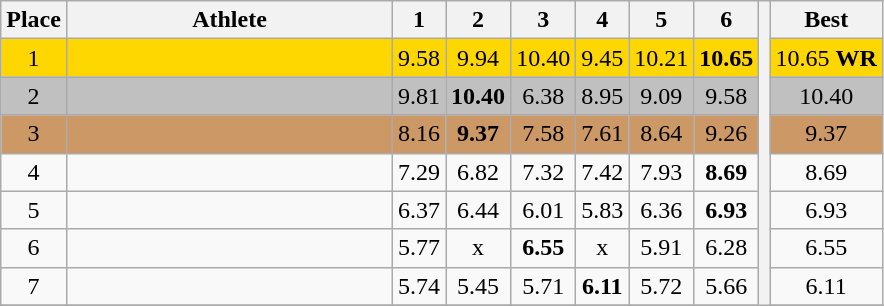<table class="wikitable" style="text-align:center">
<tr>
<th>Place</th>
<th width=210>Athlete</th>
<th>1</th>
<th>2</th>
<th>3</th>
<th>4</th>
<th>5</th>
<th>6</th>
<th rowspan=20></th>
<th>Best</th>
</tr>
<tr bgcolor=gold>
<td>1</td>
<td align=left></td>
<td>9.58</td>
<td>9.94</td>
<td>10.40</td>
<td>9.45</td>
<td>10.21</td>
<td><strong>10.65</strong></td>
<td>10.65 <strong>WR</strong></td>
</tr>
<tr bgcolor=silver>
<td>2</td>
<td align=left></td>
<td>9.81</td>
<td><strong>10.40</strong></td>
<td>6.38</td>
<td>8.95</td>
<td>9.09</td>
<td>9.58</td>
<td>10.40</td>
</tr>
<tr bgcolor=cc9966>
<td>3</td>
<td align=left></td>
<td>8.16</td>
<td><strong>9.37</strong></td>
<td>7.58</td>
<td>7.61</td>
<td>8.64</td>
<td>9.26</td>
<td>9.37</td>
</tr>
<tr>
<td>4</td>
<td align=left></td>
<td>7.29</td>
<td>6.82</td>
<td>7.32</td>
<td>7.42</td>
<td>7.93</td>
<td><strong>8.69</strong></td>
<td>8.69</td>
</tr>
<tr>
<td>5</td>
<td align=left></td>
<td>6.37</td>
<td>6.44</td>
<td>6.01</td>
<td>5.83</td>
<td>6.36</td>
<td><strong>6.93</strong></td>
<td>6.93</td>
</tr>
<tr>
<td>6</td>
<td align=left></td>
<td>5.77</td>
<td>x</td>
<td><strong>6.55</strong></td>
<td>x</td>
<td>5.91</td>
<td>6.28</td>
<td>6.55</td>
</tr>
<tr>
<td>7</td>
<td align=left></td>
<td>5.74</td>
<td>5.45</td>
<td>5.71</td>
<td><strong>6.11</strong></td>
<td>5.72</td>
<td>5.66</td>
<td>6.11</td>
</tr>
<tr>
</tr>
</table>
